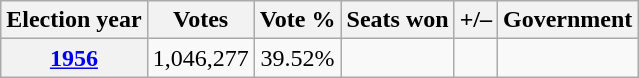<table class="sortable wikitable">
<tr>
<th>Election year</th>
<th>Votes</th>
<th>Vote %</th>
<th>Seats won</th>
<th>+/–</th>
<th>Government</th>
</tr>
<tr>
<th><a href='#'>1956</a></th>
<td align=center>1,046,277</td>
<td align=center>39.52%</td>
<td></td>
<td></td>
<td></td>
</tr>
</table>
